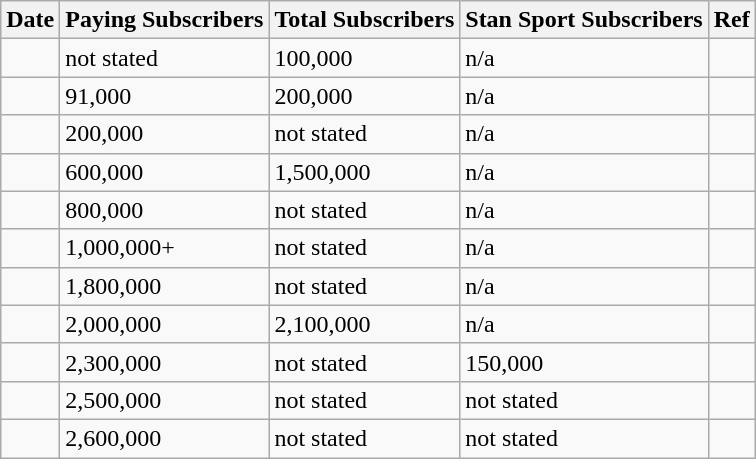<table class="wikitable">
<tr>
<th>Date</th>
<th>Paying Subscribers</th>
<th>Total Subscribers</th>
<th>Stan Sport Subscribers</th>
<th>Ref</th>
</tr>
<tr>
<td></td>
<td>not stated</td>
<td>100,000</td>
<td>n/a</td>
<td></td>
</tr>
<tr>
<td></td>
<td>91,000</td>
<td>200,000</td>
<td>n/a</td>
<td></td>
</tr>
<tr>
<td></td>
<td>200,000</td>
<td>not stated</td>
<td>n/a</td>
<td></td>
</tr>
<tr>
<td></td>
<td>600,000</td>
<td>1,500,000</td>
<td>n/a</td>
<td></td>
</tr>
<tr>
<td></td>
<td>800,000</td>
<td>not stated</td>
<td>n/a</td>
<td></td>
</tr>
<tr>
<td></td>
<td>1,000,000+</td>
<td>not stated</td>
<td>n/a</td>
<td></td>
</tr>
<tr>
<td></td>
<td>1,800,000</td>
<td>not stated</td>
<td>n/a</td>
<td></td>
</tr>
<tr>
<td></td>
<td>2,000,000</td>
<td>2,100,000</td>
<td>n/a</td>
<td></td>
</tr>
<tr>
<td></td>
<td>2,300,000</td>
<td>not stated</td>
<td>150,000</td>
<td></td>
</tr>
<tr>
<td></td>
<td>2,500,000</td>
<td>not stated</td>
<td>not stated</td>
<td></td>
</tr>
<tr>
<td></td>
<td>2,600,000</td>
<td>not stated</td>
<td>not stated</td>
<td></td>
</tr>
</table>
